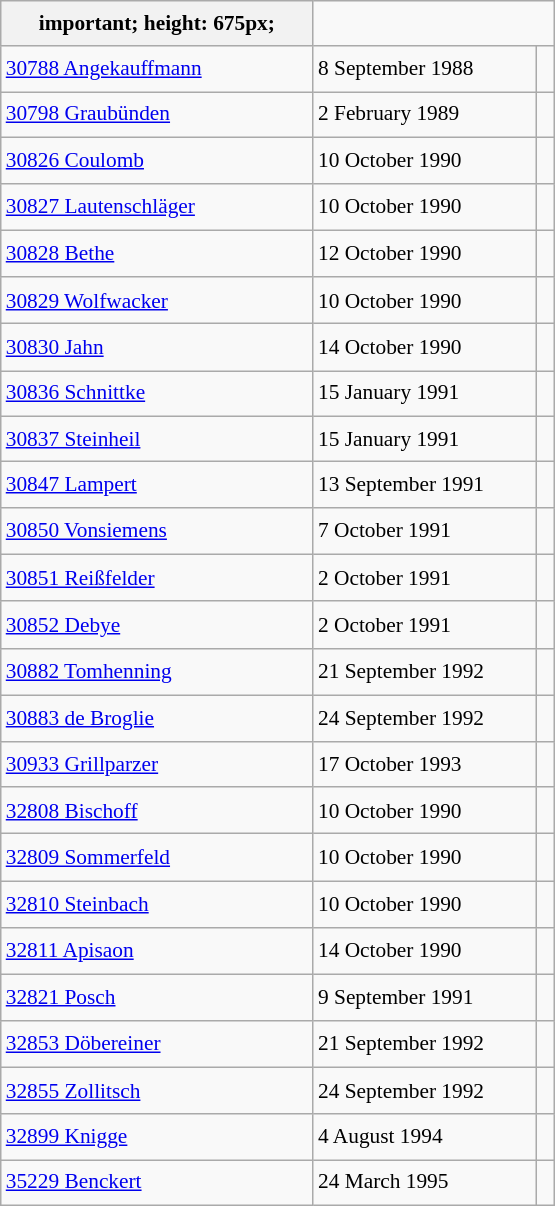<table class="wikitable" style="font-size: 89%; float: left; width: 26em; margin-right: 1em; line-height: 1.65em">
<tr>
<th>important; height: 675px;</th>
</tr>
<tr>
<td><a href='#'>30788 Angekauffmann</a></td>
<td>8 September 1988</td>
<td><small></small></td>
</tr>
<tr>
<td><a href='#'>30798 Graubünden</a></td>
<td>2 February 1989</td>
<td><small></small></td>
</tr>
<tr>
<td><a href='#'>30826 Coulomb</a></td>
<td>10 October 1990</td>
<td><small></small> </td>
</tr>
<tr>
<td><a href='#'>30827 Lautenschläger</a></td>
<td>10 October 1990</td>
<td><small></small> </td>
</tr>
<tr>
<td><a href='#'>30828 Bethe</a></td>
<td>12 October 1990</td>
<td><small></small> </td>
</tr>
<tr>
<td><a href='#'>30829 Wolfwacker</a></td>
<td>10 October 1990</td>
<td><small></small> </td>
</tr>
<tr>
<td><a href='#'>30830 Jahn</a></td>
<td>14 October 1990</td>
<td><small></small> </td>
</tr>
<tr>
<td><a href='#'>30836 Schnittke</a></td>
<td>15 January 1991</td>
<td><small></small></td>
</tr>
<tr>
<td><a href='#'>30837 Steinheil</a></td>
<td>15 January 1991</td>
<td><small></small></td>
</tr>
<tr>
<td><a href='#'>30847 Lampert</a></td>
<td>13 September 1991</td>
<td><small></small> </td>
</tr>
<tr>
<td><a href='#'>30850 Vonsiemens</a></td>
<td>7 October 1991</td>
<td><small></small> </td>
</tr>
<tr>
<td><a href='#'>30851 Reißfelder</a></td>
<td>2 October 1991</td>
<td><small></small> </td>
</tr>
<tr>
<td><a href='#'>30852 Debye</a></td>
<td>2 October 1991</td>
<td><small></small> </td>
</tr>
<tr>
<td><a href='#'>30882 Tomhenning</a></td>
<td>21 September 1992</td>
<td><small></small> </td>
</tr>
<tr>
<td><a href='#'>30883 de Broglie</a></td>
<td>24 September 1992</td>
<td><small></small> </td>
</tr>
<tr>
<td><a href='#'>30933 Grillparzer</a></td>
<td>17 October 1993</td>
<td><small></small></td>
</tr>
<tr>
<td><a href='#'>32808 Bischoff</a></td>
<td>10 October 1990</td>
<td><small></small> </td>
</tr>
<tr>
<td><a href='#'>32809 Sommerfeld</a></td>
<td>10 October 1990</td>
<td><small></small> </td>
</tr>
<tr>
<td><a href='#'>32810 Steinbach</a></td>
<td>10 October 1990</td>
<td><small></small> </td>
</tr>
<tr>
<td><a href='#'>32811 Apisaon</a></td>
<td>14 October 1990</td>
<td><small></small> </td>
</tr>
<tr>
<td><a href='#'>32821 Posch</a></td>
<td>9 September 1991</td>
<td><small></small> </td>
</tr>
<tr>
<td><a href='#'>32853 Döbereiner</a></td>
<td>21 September 1992</td>
<td><small></small> </td>
</tr>
<tr>
<td><a href='#'>32855 Zollitsch</a></td>
<td>24 September 1992</td>
<td><small></small> </td>
</tr>
<tr>
<td><a href='#'>32899 Knigge</a></td>
<td>4 August 1994</td>
<td><small></small></td>
</tr>
<tr>
<td><a href='#'>35229 Benckert</a></td>
<td>24 March 1995</td>
<td><small></small></td>
</tr>
</table>
